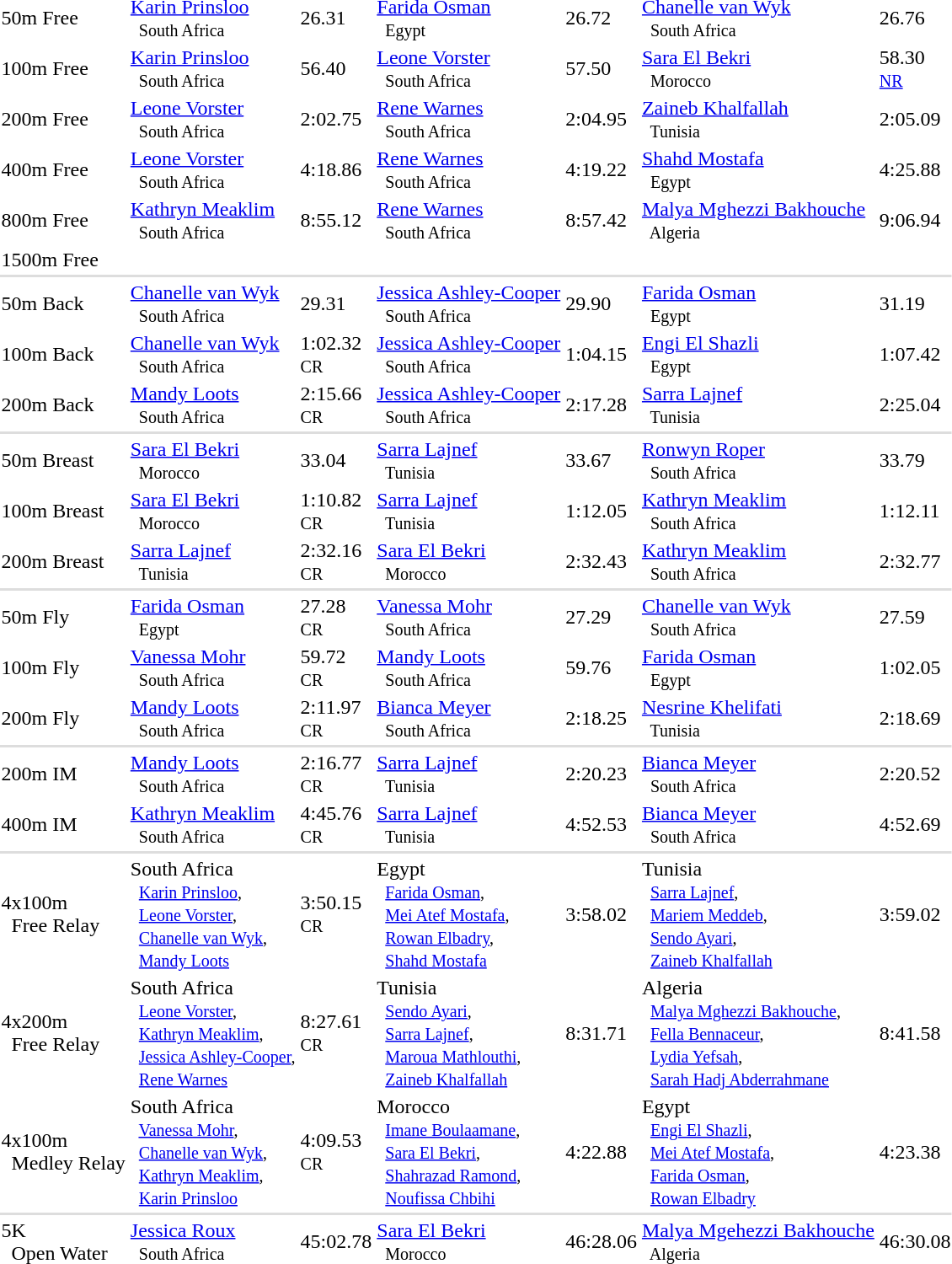<table>
<tr>
<td>50m Free</td>
<td><a href='#'>Karin Prinsloo</a> <small><br>    South Africa </small></td>
<td>26.31</td>
<td><a href='#'>Farida Osman</a> <small><br>    Egypt </small></td>
<td>26.72</td>
<td><a href='#'>Chanelle van Wyk</a> <small><br>    South Africa </small></td>
<td>26.76</td>
</tr>
<tr>
<td>100m Free</td>
<td><a href='#'>Karin Prinsloo</a> <small><br>    South Africa </small></td>
<td>56.40</td>
<td><a href='#'>Leone Vorster</a> <small><br>    South Africa </small></td>
<td>57.50</td>
<td><a href='#'>Sara El Bekri</a> <small><br>    Morocco </small></td>
<td>58.30 <small><br><a href='#'>NR</a></small></td>
</tr>
<tr>
<td>200m Free</td>
<td><a href='#'>Leone Vorster</a> <small><br>    South Africa </small></td>
<td>2:02.75</td>
<td><a href='#'>Rene Warnes</a> <small><br>    South Africa </small></td>
<td>2:04.95</td>
<td><a href='#'>Zaineb Khalfallah</a> <small><br>    Tunisia </small></td>
<td>2:05.09</td>
</tr>
<tr>
<td>400m Free</td>
<td><a href='#'>Leone Vorster</a> <small><br>    South Africa </small></td>
<td>4:18.86</td>
<td><a href='#'>Rene Warnes</a> <small><br>    South Africa </small></td>
<td>4:19.22</td>
<td><a href='#'>Shahd Mostafa</a> <small><br>    Egypt </small></td>
<td>4:25.88</td>
</tr>
<tr>
<td>800m Free</td>
<td><a href='#'>Kathryn Meaklim</a> <small><br>    South Africa </small></td>
<td>8:55.12</td>
<td><a href='#'>Rene Warnes</a> <small><br>    South Africa </small></td>
<td>8:57.42</td>
<td><a href='#'>Malya Mghezzi Bakhouche</a> <small><br>    Algeria </small></td>
<td>9:06.94</td>
</tr>
<tr>
<td>1500m Free</td>
<td></td>
<td></td>
<td></td>
<td></td>
<td></td>
<td></td>
</tr>
<tr bgcolor=#DDDDDD>
<td colspan=7></td>
</tr>
<tr>
<td>50m Back</td>
<td><a href='#'>Chanelle van Wyk</a> <small><br>    South Africa </small></td>
<td>29.31</td>
<td><a href='#'>Jessica Ashley-Cooper</a> <small><br>    South Africa </small></td>
<td>29.90</td>
<td><a href='#'>Farida Osman</a> <small><br>    Egypt </small></td>
<td>31.19</td>
</tr>
<tr>
<td>100m Back</td>
<td><a href='#'>Chanelle van Wyk</a> <small><br>    South Africa </small></td>
<td>1:02.32 <small><br>CR</small></td>
<td><a href='#'>Jessica Ashley-Cooper</a> <small><br>    South Africa </small></td>
<td>1:04.15</td>
<td><a href='#'>Engi El Shazli</a> <small><br>    Egypt </small></td>
<td>1:07.42</td>
</tr>
<tr>
<td>200m Back</td>
<td><a href='#'>Mandy Loots</a> <small><br>    South Africa </small></td>
<td>2:15.66 <small><br>CR</small></td>
<td><a href='#'>Jessica Ashley-Cooper</a> <small><br>    South Africa </small></td>
<td>2:17.28</td>
<td><a href='#'>Sarra Lajnef</a> <small><br>    Tunisia </small></td>
<td>2:25.04</td>
</tr>
<tr bgcolor=#DDDDDD>
<td colspan=7></td>
</tr>
<tr>
<td>50m Breast</td>
<td><a href='#'>Sara El Bekri</a> <small><br>    Morocco </small></td>
<td>33.04</td>
<td><a href='#'>Sarra Lajnef</a> <small><br>    Tunisia </small></td>
<td>33.67</td>
<td><a href='#'>Ronwyn Roper</a> <small><br>    South Africa </small></td>
<td>33.79</td>
</tr>
<tr>
<td>100m Breast</td>
<td><a href='#'>Sara El Bekri</a> <small><br>    Morocco </small></td>
<td>1:10.82 <small><br>CR</small></td>
<td><a href='#'>Sarra Lajnef</a> <small><br>    Tunisia </small></td>
<td>1:12.05</td>
<td><a href='#'>Kathryn Meaklim</a> <small><br>    South Africa </small></td>
<td>1:12.11</td>
</tr>
<tr>
<td>200m Breast</td>
<td><a href='#'>Sarra Lajnef</a> <small><br>    Tunisia </small></td>
<td>2:32.16 <small><br>CR</small></td>
<td><a href='#'>Sara El Bekri</a> <small><br>    Morocco </small></td>
<td>2:32.43</td>
<td><a href='#'>Kathryn Meaklim</a> <small><br>    South Africa </small></td>
<td>2:32.77</td>
</tr>
<tr bgcolor=#DDDDDD>
<td colspan=7></td>
</tr>
<tr>
<td>50m Fly</td>
<td><a href='#'>Farida Osman</a> <small><br>    Egypt </small></td>
<td>27.28 <small><br>CR</small></td>
<td><a href='#'>Vanessa Mohr</a> <small><br>    South Africa </small></td>
<td>27.29</td>
<td><a href='#'>Chanelle van Wyk</a> <small><br>    South Africa </small></td>
<td>27.59</td>
</tr>
<tr>
<td>100m Fly</td>
<td><a href='#'>Vanessa Mohr</a> <small><br>    South Africa </small></td>
<td>59.72 <small><br>CR</small></td>
<td><a href='#'>Mandy Loots</a> <small><br>    South Africa </small></td>
<td>59.76</td>
<td><a href='#'>Farida Osman</a> <small><br>    Egypt </small></td>
<td>1:02.05</td>
</tr>
<tr>
<td>200m Fly</td>
<td><a href='#'>Mandy Loots</a> <small><br>    South Africa </small></td>
<td>2:11.97 <small><br>CR</small></td>
<td><a href='#'>Bianca Meyer</a> <small><br>    South Africa </small></td>
<td>2:18.25</td>
<td><a href='#'>Nesrine Khelifati</a> <small><br>    Tunisia</small></td>
<td>2:18.69</td>
</tr>
<tr bgcolor=#DDDDDD>
<td colspan=7></td>
</tr>
<tr>
<td>200m IM</td>
<td><a href='#'>Mandy Loots</a> <small><br>    South Africa </small></td>
<td>2:16.77 <small><br>CR</small></td>
<td><a href='#'>Sarra Lajnef</a> <small><br>    Tunisia </small></td>
<td>2:20.23</td>
<td><a href='#'>Bianca Meyer</a> <small><br>    South Africa </small></td>
<td>2:20.52</td>
</tr>
<tr>
<td>400m IM</td>
<td><a href='#'>Kathryn Meaklim</a> <small><br>    South Africa </small></td>
<td>4:45.76 <small><br>CR</small></td>
<td><a href='#'>Sarra Lajnef</a> <small><br>    Tunisia </small></td>
<td>4:52.53</td>
<td><a href='#'>Bianca Meyer</a> <small><br>    South Africa </small></td>
<td>4:52.69</td>
</tr>
<tr bgcolor=#DDDDDD>
<td colspan=7></td>
</tr>
<tr>
<td>4x100m <br>  Free Relay</td>
<td> South Africa <small><br>   <a href='#'>Karin Prinsloo</a>, <br>   <a href='#'>Leone Vorster</a>, <br>   <a href='#'>Chanelle van Wyk</a>, <br>   <a href='#'>Mandy Loots</a> </small></td>
<td>3:50.15 <small><br>CR</small></td>
<td> Egypt <small><br>   <a href='#'>Farida Osman</a>, <br>   <a href='#'>Mei Atef Mostafa</a>, <br>   <a href='#'>Rowan Elbadry</a>, <br>   <a href='#'>Shahd Mostafa</a> </small></td>
<td>3:58.02</td>
<td> Tunisia <small><br>   <a href='#'>Sarra Lajnef</a>, <br>   <a href='#'>Mariem Meddeb</a>, <br>   <a href='#'>Sendo Ayari</a>, <br>   <a href='#'>Zaineb Khalfallah</a> </small></td>
<td>3:59.02</td>
</tr>
<tr>
<td>4x200m <br>  Free Relay</td>
<td> South Africa <small><br>   <a href='#'>Leone Vorster</a>, <br>   <a href='#'>Kathryn Meaklim</a>, <br>   <a href='#'>Jessica Ashley-Cooper</a>, <br>   <a href='#'>Rene Warnes</a> </small></td>
<td>8:27.61 <small><br>CR</small></td>
<td> Tunisia <small><br>   <a href='#'>Sendo Ayari</a>, <br>   <a href='#'>Sarra Lajnef</a>, <br>   <a href='#'>Maroua Mathlouthi</a>, <br>   <a href='#'>Zaineb Khalfallah</a> </small></td>
<td>8:31.71</td>
<td> Algeria <small><br>   <a href='#'>Malya Mghezzi Bakhouche</a>, <br>   <a href='#'>Fella Bennaceur</a>, <br>   <a href='#'>Lydia Yefsah</a>, <br>   <a href='#'>Sarah Hadj Abderrahmane</a> </small></td>
<td>8:41.58</td>
</tr>
<tr>
<td>4x100m <br>  Medley Relay</td>
<td> South Africa <small><br>   <a href='#'>Vanessa Mohr</a>, <br>   <a href='#'>Chanelle van Wyk</a>, <br>   <a href='#'>Kathryn Meaklim</a>, <br>   <a href='#'>Karin Prinsloo</a> </small></td>
<td>4:09.53 <small><br>CR</small></td>
<td> Morocco <small><br>   <a href='#'>Imane Boulaamane</a>, <br>   <a href='#'>Sara El Bekri</a>, <br>   <a href='#'>Shahrazad Ramond</a>, <br>   <a href='#'>Noufissa Chbihi</a> </small></td>
<td>4:22.88</td>
<td> Egypt <small><br>   <a href='#'>Engi El Shazli</a>, <br>   <a href='#'>Mei Atef Mostafa</a>, <br>   <a href='#'>Farida Osman</a>, <br>   <a href='#'>Rowan Elbadry</a> </small></td>
<td>4:23.38</td>
</tr>
<tr bgcolor=#DDDDDD>
<td colspan=7></td>
</tr>
<tr>
<td>5K <br>  Open Water</td>
<td><a href='#'>Jessica Roux</a> <small><br>    South Africa </small></td>
<td>45:02.78</td>
<td><a href='#'>Sara El Bekri</a> <small><br>    Morocco </small></td>
<td>46:28.06</td>
<td><a href='#'>Malya Mgehezzi Bakhouche</a> <small><br>    Algeria </small></td>
<td>46:30.08</td>
</tr>
<tr>
</tr>
</table>
